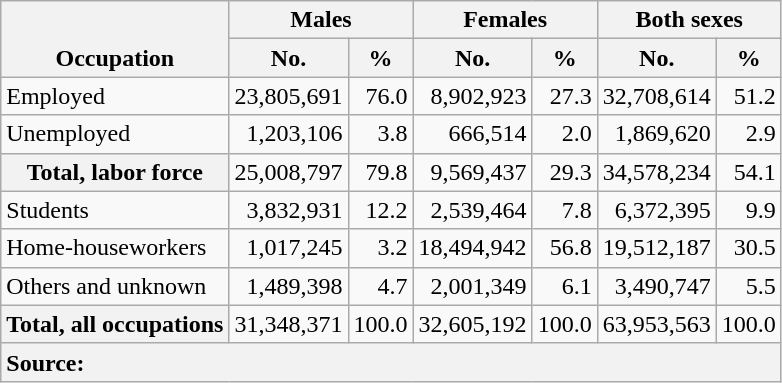<table class="wikitable plainrowheaders" style="text-align: right">
<tr class="static-row-header" style="vertical-align: bottom">
<th scope="col" rowspan="2">Occupation</th>
<th scope="col" colspan="2">Males</th>
<th scope="col" colspan="2">Females</th>
<th scope="col" colspan="2">Both sexes</th>
</tr>
<tr>
<th scope="col">No.</th>
<th scope="col">%</th>
<th scope="col">No.</th>
<th scope="col">%</th>
<th scope="col">No.</th>
<th scope="col">%</th>
</tr>
<tr>
<td style="text-align: left">Employed</td>
<td>23,805,691</td>
<td>76.0</td>
<td>8,902,923</td>
<td>27.3</td>
<td>32,708,614</td>
<td>51.2</td>
</tr>
<tr>
<td style="text-align: left">Unemployed</td>
<td>1,203,106</td>
<td>3.8</td>
<td>666,514</td>
<td>2.0</td>
<td>1,869,620</td>
<td>2.9</td>
</tr>
<tr>
<th scope="row">Total, labor force</th>
<td>25,008,797</td>
<td>79.8</td>
<td>9,569,437</td>
<td>29.3</td>
<td>34,578,234</td>
<td>54.1</td>
</tr>
<tr>
<td style="text-align: left">Students</td>
<td>3,832,931</td>
<td>12.2</td>
<td>2,539,464</td>
<td>7.8</td>
<td>6,372,395</td>
<td>9.9</td>
</tr>
<tr>
<td style="text-align: left">Home-houseworkers</td>
<td>1,017,245</td>
<td>3.2</td>
<td>18,494,942</td>
<td>56.8</td>
<td>19,512,187</td>
<td>30.5</td>
</tr>
<tr>
<td style="text-align: left">Others and unknown</td>
<td>1,489,398</td>
<td>4.7</td>
<td>2,001,349</td>
<td>6.1</td>
<td>3,490,747</td>
<td>5.5</td>
</tr>
<tr>
<th scope="row"><strong>Total, all occupations</strong></th>
<td>31,348,371</td>
<td>100.0</td>
<td>32,605,192</td>
<td>100.0</td>
<td>63,953,563</td>
<td>100.0</td>
</tr>
<tr>
<th scope="row" colspan="7" style="text-align: left"><strong>Source:</strong> </th>
</tr>
</table>
